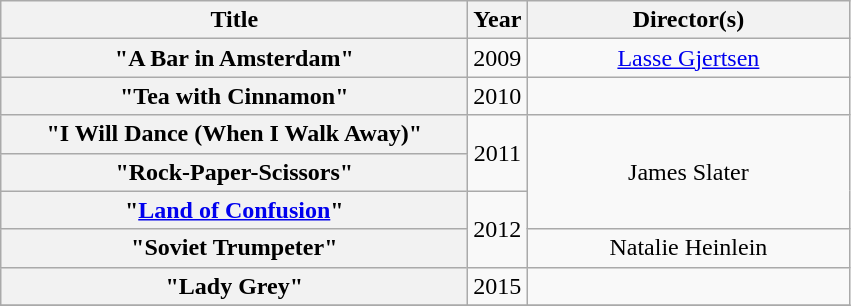<table class="wikitable plainrowheaders" style="text-align:center;">
<tr>
<th scope="col" style="width:19em;">Title</th>
<th scope="col">Year</th>
<th scope="col" style="width:13em;">Director(s)</th>
</tr>
<tr>
<th scope="row">"A Bar in Amsterdam"</th>
<td>2009</td>
<td><a href='#'>Lasse Gjertsen</a></td>
</tr>
<tr>
<th scope="row">"Tea with Cinnamon"</th>
<td>2010</td>
<td></td>
</tr>
<tr>
<th scope="row">"I Will Dance (When I Walk Away)"</th>
<td rowspan="2">2011</td>
<td rowspan="3">James Slater</td>
</tr>
<tr>
<th scope="row">"Rock-Paper-Scissors"</th>
</tr>
<tr>
<th scope="row">"<a href='#'>Land of Confusion</a>"</th>
<td rowspan="2">2012</td>
</tr>
<tr>
<th scope="row">"Soviet Trumpeter"</th>
<td>Natalie Heinlein</td>
</tr>
<tr>
<th scope="row">"Lady Grey"</th>
<td>2015</td>
<td></td>
</tr>
<tr>
</tr>
</table>
